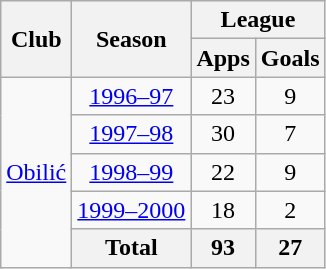<table class="wikitable" style="text-align:center">
<tr>
<th rowspan="2">Club</th>
<th rowspan="2">Season</th>
<th colspan="2">League</th>
</tr>
<tr>
<th>Apps</th>
<th>Goals</th>
</tr>
<tr>
<td rowspan="5"><a href='#'>Obilić</a></td>
<td><a href='#'>1996–97</a></td>
<td>23</td>
<td>9</td>
</tr>
<tr>
<td><a href='#'>1997–98</a></td>
<td>30</td>
<td>7</td>
</tr>
<tr>
<td><a href='#'>1998–99</a></td>
<td>22</td>
<td>9</td>
</tr>
<tr>
<td><a href='#'>1999–2000</a></td>
<td>18</td>
<td>2</td>
</tr>
<tr>
<th>Total</th>
<th>93</th>
<th>27</th>
</tr>
</table>
